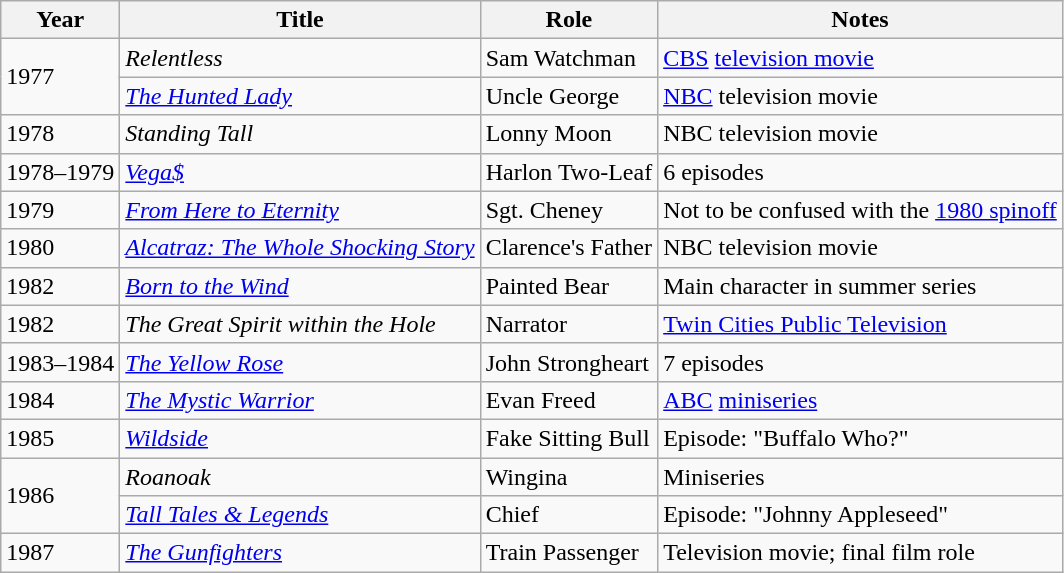<table class="wikitable sortablr">
<tr>
<th>Year</th>
<th>Title</th>
<th>Role</th>
<th>Notes</th>
</tr>
<tr>
<td rowspan="2">1977</td>
<td><em>Relentless</em></td>
<td>Sam Watchman</td>
<td><a href='#'>CBS</a> <a href='#'>television movie</a></td>
</tr>
<tr>
<td><em><a href='#'>The Hunted Lady</a></em></td>
<td>Uncle George</td>
<td><a href='#'>NBC</a> television movie</td>
</tr>
<tr>
<td>1978</td>
<td><em>Standing Tall</em></td>
<td>Lonny Moon</td>
<td>NBC television movie</td>
</tr>
<tr>
<td>1978–1979</td>
<td><em><a href='#'>Vega$</a></em></td>
<td>Harlon Two-Leaf</td>
<td>6 episodes</td>
</tr>
<tr>
<td>1979</td>
<td><em><a href='#'>From Here to Eternity</a></em></td>
<td>Sgt. Cheney</td>
<td>Not to be confused with the <a href='#'>1980 spinoff</a></td>
</tr>
<tr>
<td>1980</td>
<td><em><a href='#'>Alcatraz: The Whole Shocking Story</a></em></td>
<td>Clarence's Father</td>
<td>NBC television movie</td>
</tr>
<tr>
<td>1982</td>
<td><em><a href='#'>Born to the Wind</a></em></td>
<td>Painted Bear</td>
<td>Main character in summer series</td>
</tr>
<tr>
<td>1982</td>
<td><em>The Great Spirit within the Hole</em></td>
<td>Narrator</td>
<td><a href='#'>Twin Cities Public Television</a></td>
</tr>
<tr>
<td>1983–1984</td>
<td><em><a href='#'>The Yellow Rose</a></em></td>
<td>John Strongheart</td>
<td>7 episodes</td>
</tr>
<tr>
<td>1984</td>
<td><em><a href='#'>The Mystic Warrior</a></em></td>
<td>Evan Freed</td>
<td><a href='#'>ABC</a> <a href='#'>miniseries</a></td>
</tr>
<tr>
<td>1985</td>
<td><em><a href='#'>Wildside</a></em></td>
<td>Fake Sitting Bull</td>
<td>Episode: "Buffalo Who?"</td>
</tr>
<tr>
<td rowspan="2">1986</td>
<td><em>Roanoak</em></td>
<td>Wingina</td>
<td>Miniseries</td>
</tr>
<tr>
<td><em><a href='#'>Tall Tales & Legends</a></em></td>
<td>Chief</td>
<td>Episode: "Johnny Appleseed"</td>
</tr>
<tr>
<td>1987</td>
<td><em><a href='#'>The Gunfighters</a></em></td>
<td>Train Passenger</td>
<td>Television movie; final film role</td>
</tr>
</table>
